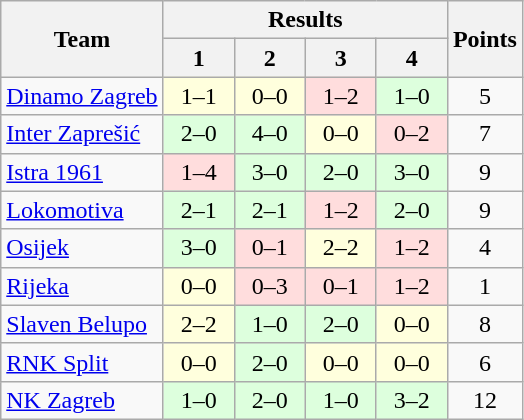<table class="wikitable" style="text-align:center">
<tr>
<th rowspan=2>Team</th>
<th colspan=4>Results</th>
<th rowspan=2>Points</th>
</tr>
<tr>
<th width=40>1</th>
<th width=40>2</th>
<th width=40>3</th>
<th width=40>4</th>
</tr>
<tr>
<td align=left><a href='#'>Dinamo Zagreb</a></td>
<td bgcolor=#ffffdd>1–1</td>
<td bgcolor=#ffffdd>0–0</td>
<td bgcolor=#ffdddd>1–2</td>
<td bgcolor=#ddffdd>1–0</td>
<td>5</td>
</tr>
<tr>
<td align=left><a href='#'>Inter Zaprešić</a></td>
<td bgcolor=#ddffdd>2–0</td>
<td bgcolor=#ddffdd>4–0</td>
<td bgcolor=#ffffdd>0–0</td>
<td bgcolor=#ffdddd>0–2</td>
<td>7</td>
</tr>
<tr>
<td align=left><a href='#'>Istra 1961</a></td>
<td bgcolor=#ffdddd>1–4</td>
<td bgcolor=#ddffdd>3–0</td>
<td bgcolor=#ddffdd>2–0</td>
<td bgcolor=#ddffdd>3–0</td>
<td>9</td>
</tr>
<tr>
<td align=left><a href='#'>Lokomotiva</a></td>
<td bgcolor=#ddffdd>2–1</td>
<td bgcolor=#ddffdd>2–1</td>
<td bgcolor=#ffdddd>1–2</td>
<td bgcolor=#ddffdd>2–0</td>
<td>9</td>
</tr>
<tr>
<td align=left><a href='#'>Osijek</a></td>
<td bgcolor=#ddffdd>3–0</td>
<td bgcolor=#ffdddd>0–1</td>
<td bgcolor=#ffffdd>2–2</td>
<td bgcolor=#ffdddd>1–2</td>
<td>4</td>
</tr>
<tr>
<td align=left><a href='#'>Rijeka</a></td>
<td bgcolor=#ffffdd>0–0</td>
<td bgcolor=#ffdddd>0–3</td>
<td bgcolor=#ffdddd>0–1</td>
<td bgcolor=#ffdddd>1–2</td>
<td>1</td>
</tr>
<tr>
<td align=left><a href='#'>Slaven Belupo</a></td>
<td bgcolor=#ffffdd>2–2</td>
<td bgcolor=#ddffdd>1–0</td>
<td bgcolor=#ddffdd>2–0</td>
<td bgcolor=#ffffdd>0–0</td>
<td>8</td>
</tr>
<tr>
<td align=left><a href='#'>RNK Split</a></td>
<td bgcolor=#ffffdd>0–0</td>
<td bgcolor=#ddffdd>2–0</td>
<td bgcolor=#ffffdd>0–0</td>
<td bgcolor=#ffffdd>0–0</td>
<td>6</td>
</tr>
<tr>
<td align=left><a href='#'>NK Zagreb</a></td>
<td bgcolor=#ddffdd>1–0</td>
<td bgcolor=#ddffdd>2–0</td>
<td bgcolor=#ddffdd>1–0</td>
<td bgcolor=#ddffdd>3–2</td>
<td>12</td>
</tr>
</table>
